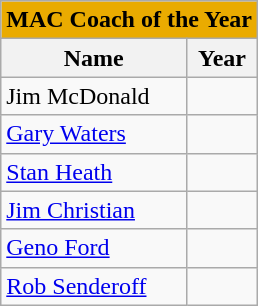<table class="wikitable">
<tr>
<th colspan=2 style="background:#eaab00;">MAC Coach of the Year</th>
</tr>
<tr>
<th>Name</th>
<th>Year</th>
</tr>
<tr>
<td>Jim McDonald</td>
<td></td>
</tr>
<tr>
<td><a href='#'>Gary Waters</a></td>
<td></td>
</tr>
<tr>
<td><a href='#'>Stan Heath</a></td>
<td></td>
</tr>
<tr>
<td><a href='#'>Jim Christian</a></td>
<td></td>
</tr>
<tr>
<td><a href='#'>Geno Ford</a></td>
<td></td>
</tr>
<tr>
<td><a href='#'>Rob Senderoff</a></td>
<td></td>
</tr>
</table>
